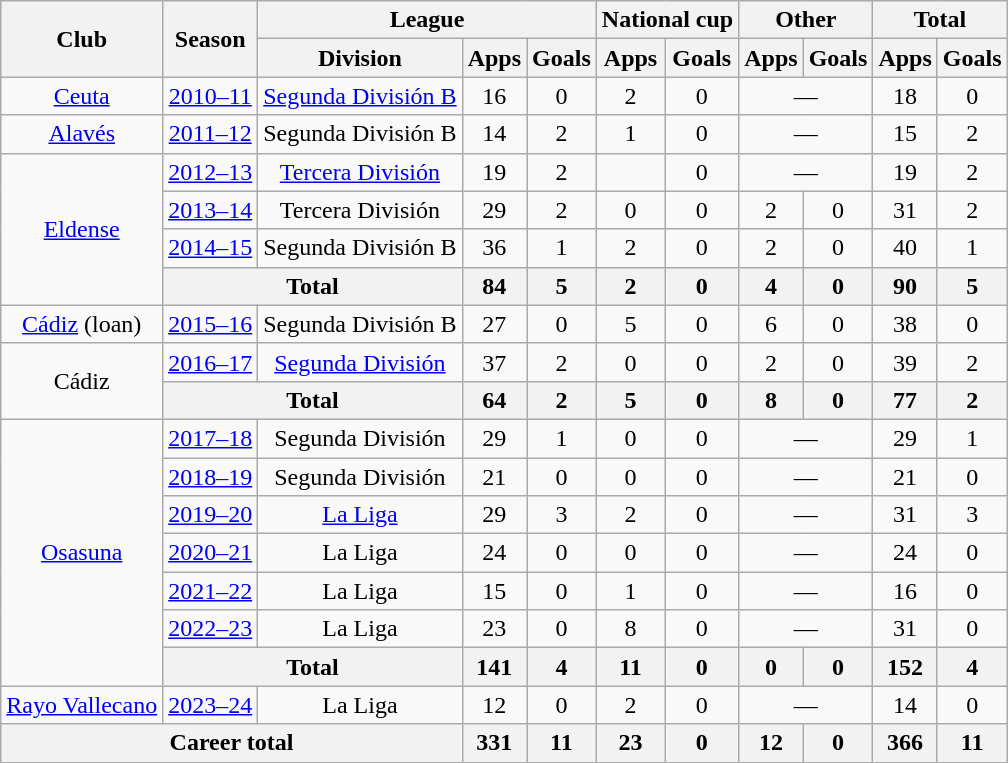<table class="wikitable" style="text-align:center">
<tr>
<th rowspan="2">Club</th>
<th rowspan="2">Season</th>
<th colspan="3">League</th>
<th colspan="2">National cup</th>
<th colspan="2">Other</th>
<th colspan="2">Total</th>
</tr>
<tr>
<th>Division</th>
<th>Apps</th>
<th>Goals</th>
<th>Apps</th>
<th>Goals</th>
<th>Apps</th>
<th>Goals</th>
<th>Apps</th>
<th>Goals</th>
</tr>
<tr>
<td><a href='#'>Ceuta</a></td>
<td><a href='#'>2010–11</a></td>
<td><a href='#'>Segunda División B</a></td>
<td>16</td>
<td>0</td>
<td>2</td>
<td>0</td>
<td colspan="2">—</td>
<td>18</td>
<td>0</td>
</tr>
<tr>
<td><a href='#'>Alavés</a></td>
<td><a href='#'>2011–12</a></td>
<td>Segunda División B</td>
<td>14</td>
<td>2</td>
<td>1</td>
<td>0</td>
<td colspan="2">—</td>
<td>15</td>
<td>2</td>
</tr>
<tr>
<td rowspan="4"><a href='#'>Eldense</a></td>
<td><a href='#'>2012–13</a></td>
<td><a href='#'>Tercera División</a></td>
<td>19</td>
<td>2</td>
<td></td>
<td>0</td>
<td colspan="2">—</td>
<td>19</td>
<td>2</td>
</tr>
<tr>
<td><a href='#'>2013–14</a></td>
<td>Tercera División</td>
<td>29</td>
<td>2</td>
<td>0</td>
<td>0</td>
<td>2</td>
<td>0</td>
<td>31</td>
<td>2</td>
</tr>
<tr>
<td><a href='#'>2014–15</a></td>
<td>Segunda División B</td>
<td>36</td>
<td>1</td>
<td>2</td>
<td>0</td>
<td>2</td>
<td>0</td>
<td>40</td>
<td>1</td>
</tr>
<tr>
<th colspan="2">Total</th>
<th>84</th>
<th>5</th>
<th>2</th>
<th>0</th>
<th>4</th>
<th>0</th>
<th>90</th>
<th>5</th>
</tr>
<tr>
<td><a href='#'>Cádiz</a> (loan)</td>
<td><a href='#'>2015–16</a></td>
<td>Segunda División B</td>
<td>27</td>
<td>0</td>
<td>5</td>
<td>0</td>
<td>6</td>
<td>0</td>
<td>38</td>
<td>0</td>
</tr>
<tr>
<td rowspan="2">Cádiz</td>
<td><a href='#'>2016–17</a></td>
<td><a href='#'>Segunda División</a></td>
<td>37</td>
<td>2</td>
<td>0</td>
<td>0</td>
<td>2</td>
<td>0</td>
<td>39</td>
<td>2</td>
</tr>
<tr>
<th colspan="2">Total</th>
<th>64</th>
<th>2</th>
<th>5</th>
<th>0</th>
<th>8</th>
<th>0</th>
<th>77</th>
<th>2</th>
</tr>
<tr>
<td rowspan="7"><a href='#'>Osasuna</a></td>
<td><a href='#'>2017–18</a></td>
<td>Segunda División</td>
<td>29</td>
<td>1</td>
<td>0</td>
<td>0</td>
<td colspan="2">—</td>
<td>29</td>
<td>1</td>
</tr>
<tr>
<td><a href='#'>2018–19</a></td>
<td>Segunda División</td>
<td>21</td>
<td>0</td>
<td>0</td>
<td>0</td>
<td colspan="2">—</td>
<td>21</td>
<td>0</td>
</tr>
<tr>
<td><a href='#'>2019–20</a></td>
<td><a href='#'>La Liga</a></td>
<td>29</td>
<td>3</td>
<td>2</td>
<td>0</td>
<td colspan="2">—</td>
<td>31</td>
<td>3</td>
</tr>
<tr>
<td><a href='#'>2020–21</a></td>
<td>La Liga</td>
<td>24</td>
<td>0</td>
<td>0</td>
<td>0</td>
<td colspan="2">—</td>
<td>24</td>
<td>0</td>
</tr>
<tr>
<td><a href='#'>2021–22</a></td>
<td>La Liga</td>
<td>15</td>
<td>0</td>
<td>1</td>
<td>0</td>
<td colspan="2">—</td>
<td>16</td>
<td>0</td>
</tr>
<tr>
<td><a href='#'>2022–23</a></td>
<td>La Liga</td>
<td>23</td>
<td>0</td>
<td>8</td>
<td>0</td>
<td colspan="2">—</td>
<td>31</td>
<td>0</td>
</tr>
<tr>
<th colspan="2">Total</th>
<th>141</th>
<th>4</th>
<th>11</th>
<th>0</th>
<th>0</th>
<th>0</th>
<th>152</th>
<th>4</th>
</tr>
<tr>
<td><a href='#'>Rayo Vallecano</a></td>
<td><a href='#'>2023–24</a></td>
<td>La Liga</td>
<td>12</td>
<td>0</td>
<td>2</td>
<td>0</td>
<td colspan="2">—</td>
<td>14</td>
<td>0</td>
</tr>
<tr>
<th colspan="3">Career total</th>
<th>331</th>
<th>11</th>
<th>23</th>
<th>0</th>
<th>12</th>
<th>0</th>
<th>366</th>
<th>11</th>
</tr>
</table>
